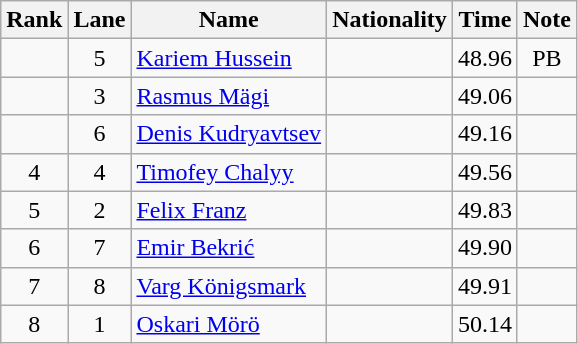<table class="wikitable sortable" style="text-align:center">
<tr>
<th>Rank</th>
<th>Lane</th>
<th>Name</th>
<th>Nationality</th>
<th>Time</th>
<th>Note</th>
</tr>
<tr>
<td></td>
<td>5</td>
<td align=left><a href='#'>Kariem Hussein</a></td>
<td align=left></td>
<td>48.96</td>
<td>PB</td>
</tr>
<tr>
<td></td>
<td>3</td>
<td align=left><a href='#'>Rasmus Mägi</a></td>
<td align=left></td>
<td>49.06</td>
<td></td>
</tr>
<tr>
<td></td>
<td>6</td>
<td align=left><a href='#'>Denis Kudryavtsev</a></td>
<td align=left></td>
<td>49.16</td>
<td></td>
</tr>
<tr>
<td>4</td>
<td>4</td>
<td align=left><a href='#'>Timofey Chalyy</a></td>
<td align=left></td>
<td>49.56</td>
<td></td>
</tr>
<tr>
<td>5</td>
<td>2</td>
<td align=left><a href='#'>Felix Franz</a></td>
<td align=left></td>
<td>49.83</td>
<td></td>
</tr>
<tr>
<td>6</td>
<td>7</td>
<td align=left><a href='#'>Emir Bekrić</a></td>
<td align=left></td>
<td>49.90</td>
<td></td>
</tr>
<tr>
<td>7</td>
<td>8</td>
<td align=left><a href='#'>Varg Königsmark</a></td>
<td align=left></td>
<td>49.91</td>
<td></td>
</tr>
<tr>
<td>8</td>
<td>1</td>
<td align=left><a href='#'>Oskari Mörö</a></td>
<td align=left></td>
<td>50.14</td>
<td></td>
</tr>
</table>
